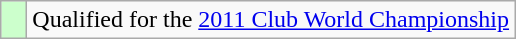<table class="wikitable" style="text-align: left;">
<tr>
<td width=10px bgcolor=#ccffcc></td>
<td>Qualified for the <a href='#'>2011 Club World Championship</a></td>
</tr>
</table>
